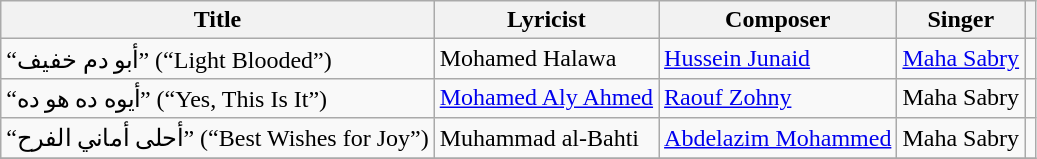<table class="wikitable"->
<tr>
<th>Title</th>
<th>Lyricist</th>
<th>Composer</th>
<th>Singer</th>
<th></th>
</tr>
<tr>
<td>“أبو دم خفيف” (“Light Blooded”)</td>
<td>Mohamed Halawa</td>
<td><a href='#'>Hussein Junaid</a></td>
<td><a href='#'>Maha Sabry</a></td>
<td></td>
</tr>
<tr>
<td>“أيوه ده هو ده” (“Yes, This Is It”)</td>
<td><a href='#'>Mohamed Aly Ahmed</a></td>
<td><a href='#'>Raouf Zohny</a></td>
<td>Maha Sabry</td>
<td></td>
</tr>
<tr>
<td>“أحلى أماني الفرح” (“Best Wishes for Joy”)</td>
<td>Muhammad al-Bahti</td>
<td><a href='#'>Abdelazim Mohammed</a></td>
<td>Maha Sabry</td>
<td></td>
</tr>
<tr>
</tr>
</table>
